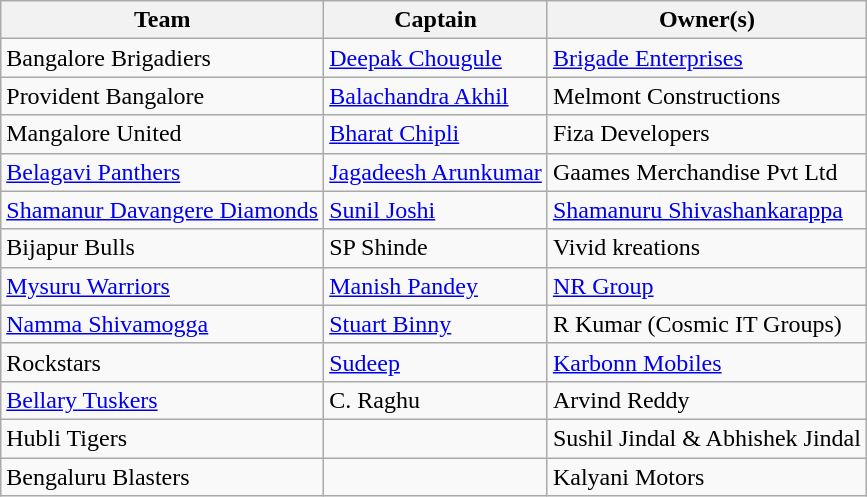<table class="wikitable">
<tr>
<th>Team</th>
<th>Captain</th>
<th>Owner(s)</th>
</tr>
<tr>
<td>Bangalore Brigadiers</td>
<td><a href='#'>Deepak Chougule</a></td>
<td><a href='#'>Brigade Enterprises</a></td>
</tr>
<tr>
<td>Provident Bangalore</td>
<td><a href='#'>Balachandra Akhil</a></td>
<td>Melmont Constructions</td>
</tr>
<tr>
<td>Mangalore United</td>
<td><a href='#'>Bharat Chipli</a></td>
<td>Fiza Developers</td>
</tr>
<tr>
<td><a href='#'>Belagavi Panthers</a></td>
<td><a href='#'>Jagadeesh Arunkumar</a></td>
<td>Gaames Merchandise Pvt Ltd</td>
</tr>
<tr>
<td><a href='#'>Shamanur Davangere Diamonds</a></td>
<td><a href='#'>Sunil Joshi</a></td>
<td><a href='#'>Shamanuru Shivashankarappa</a></td>
</tr>
<tr>
<td>Bijapur Bulls</td>
<td>SP Shinde</td>
<td>Vivid kreations</td>
</tr>
<tr>
<td><a href='#'>Mysuru Warriors</a></td>
<td><a href='#'>Manish Pandey</a></td>
<td><a href='#'>NR Group</a></td>
</tr>
<tr>
<td><a href='#'>Namma Shivamogga</a></td>
<td><a href='#'>Stuart Binny</a></td>
<td>R Kumar (Cosmic IT Groups)</td>
</tr>
<tr>
<td>Rockstars</td>
<td><a href='#'>Sudeep</a></td>
<td><a href='#'>Karbonn Mobiles</a></td>
</tr>
<tr>
<td><a href='#'>Bellary Tuskers</a></td>
<td>C. Raghu</td>
<td>Arvind Reddy</td>
</tr>
<tr>
<td>Hubli Tigers</td>
<td></td>
<td>Sushil Jindal & Abhishek Jindal</td>
</tr>
<tr>
<td>Bengaluru Blasters</td>
<td></td>
<td>Kalyani Motors</td>
</tr>
</table>
